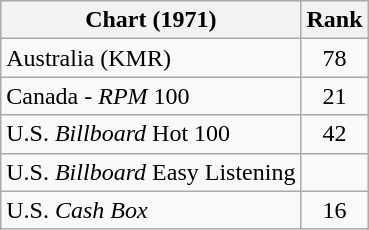<table class="wikitable sortable">
<tr>
<th>Chart (1971)</th>
<th>Rank</th>
</tr>
<tr>
<td>Australia (KMR)</td>
<td style="text-align:center;">78</td>
</tr>
<tr>
<td>Canada - <em>RPM</em> 100</td>
<td style="text-align:center;">21</td>
</tr>
<tr>
<td>U.S. <em>Billboard</em> Hot 100</td>
<td style="text-align:center;">42</td>
</tr>
<tr>
<td>U.S. <em>Billboard</em> Easy Listening</td>
<td></td>
</tr>
<tr>
<td>U.S. <em>Cash Box</em></td>
<td style="text-align:center;">16</td>
</tr>
</table>
